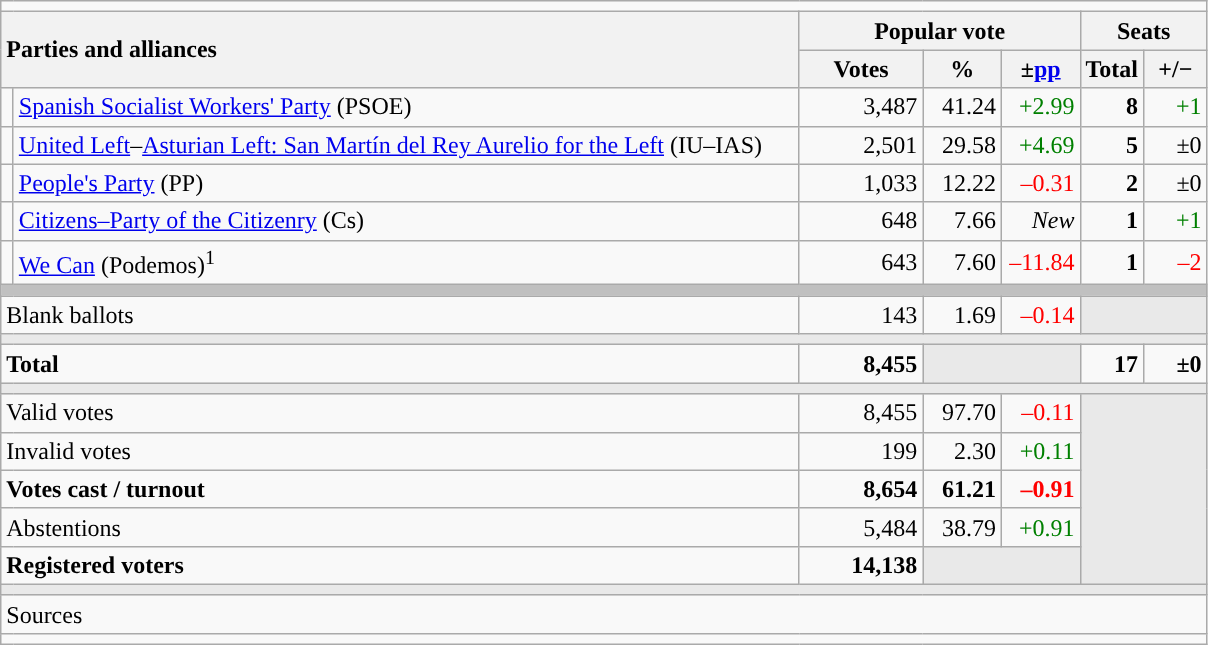<table class="wikitable" style="text-align:right;">
<tr>
<td colspan="7"></td>
</tr>
<tr>
<th style="text-align:left;" rowspan="2" colspan="2" width="525">Parties and alliances</th>
<th colspan="3">Popular vote</th>
<th colspan="2">Seats</th>
</tr>
<tr>
<th width="75">Votes</th>
<th width="45">%</th>
<th width="45">±<a href='#'>pp</a></th>
<th width="35">Total</th>
<th width="35">+/−</th>
</tr>
<tr>
<td width="1" style="color:inherit;background:"></td>
<td align="left"><a href='#'>Spanish Socialist Workers' Party</a> (PSOE)</td>
<td>3,487</td>
<td>41.24</td>
<td style="color:green;">+2.99</td>
<td><strong>8</strong></td>
<td style="color:green;">+1</td>
</tr>
<tr>
<td style="color:inherit;background:"></td>
<td align="left"><a href='#'>United Left</a>–<a href='#'>Asturian Left: San Martín del Rey Aurelio for the Left</a> (IU–IAS)</td>
<td>2,501</td>
<td>29.58</td>
<td style="color:green;">+4.69</td>
<td><strong>5</strong></td>
<td>±0</td>
</tr>
<tr>
<td style="color:inherit;background:"></td>
<td align="left"><a href='#'>People's Party</a> (PP)</td>
<td>1,033</td>
<td>12.22</td>
<td style="color:red;">–0.31</td>
<td><strong>2</strong></td>
<td>±0</td>
</tr>
<tr>
<td style="color:inherit;background:"></td>
<td align="left"><a href='#'>Citizens–Party of the Citizenry</a> (Cs)</td>
<td>648</td>
<td>7.66</td>
<td><em>New</em></td>
<td><strong>1</strong></td>
<td style="color:green;">+1</td>
</tr>
<tr>
<td style="color:inherit;background:"></td>
<td align="left"><a href='#'>We Can</a> (Podemos)<sup>1</sup></td>
<td>643</td>
<td>7.60</td>
<td style="color:red;">–11.84</td>
<td><strong>1</strong></td>
<td style="color:red;">–2</td>
</tr>
<tr>
<td colspan="7" style="color:inherit;background:#C0C0C0"></td>
</tr>
<tr>
<td align="left" colspan="2">Blank ballots</td>
<td>143</td>
<td>1.69</td>
<td style="color:red;">–0.14</td>
<td style="color:inherit;background:#E9E9E9" colspan="2"></td>
</tr>
<tr>
<td colspan="7" style="color:inherit;background:#E9E9E9"></td>
</tr>
<tr style="font-weight:bold;">
<td align="left" colspan="2">Total</td>
<td>8,455</td>
<td bgcolor="#E9E9E9" colspan="2"></td>
<td>17</td>
<td>±0</td>
</tr>
<tr>
<td colspan="7" style="color:inherit;background:#E9E9E9"></td>
</tr>
<tr>
<td align="left" colspan="2">Valid votes</td>
<td>8,455</td>
<td>97.70</td>
<td style="color:red;">–0.11</td>
<td bgcolor="#E9E9E9" colspan="2" rowspan="5"></td>
</tr>
<tr>
<td align="left" colspan="2">Invalid votes</td>
<td>199</td>
<td>2.30</td>
<td style="color:green;">+0.11</td>
</tr>
<tr style="font-weight:bold;">
<td align="left" colspan="2">Votes cast / turnout</td>
<td>8,654</td>
<td>61.21</td>
<td style="color:red;">–0.91</td>
</tr>
<tr>
<td align="left" colspan="2">Abstentions</td>
<td>5,484</td>
<td>38.79</td>
<td style="color:green;">+0.91</td>
</tr>
<tr style="font-weight:bold;">
<td align="left" colspan="2">Registered voters</td>
<td>14,138</td>
<td bgcolor="#E9E9E9" colspan="2"></td>
</tr>
<tr>
<td colspan="7" style="color:inherit;background:#E9E9E9"></td>
</tr>
<tr>
<td align="left" colspan="7">Sources</td>
</tr>
<tr>
<td colspan="7" style="text-align:left; max-width:790px;"></td>
</tr>
</table>
